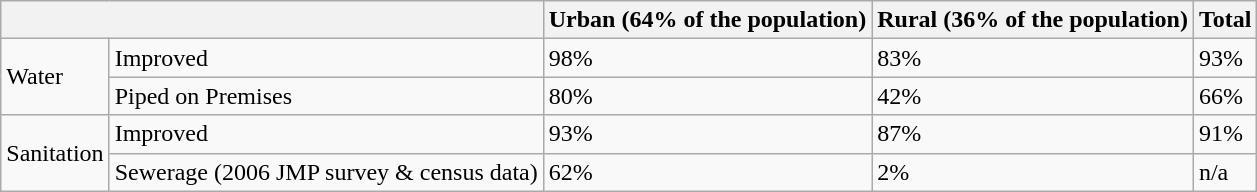<table class="wikitable">
<tr>
<th colspan="2"></th>
<th>Urban (64% of the population)</th>
<th>Rural (36% of the population)</th>
<th>Total</th>
</tr>
<tr>
<td rowspan="2">Water</td>
<td>Improved</td>
<td>98%</td>
<td>83%</td>
<td>93%</td>
</tr>
<tr>
<td>Piped on Premises</td>
<td>80%</td>
<td>42%</td>
<td>66%</td>
</tr>
<tr>
<td rowspan="2">Sanitation</td>
<td>Improved</td>
<td>93%</td>
<td>87%</td>
<td>91%</td>
</tr>
<tr>
<td>Sewerage (2006 JMP survey & census data)</td>
<td>62%</td>
<td>2%</td>
<td>n/a</td>
</tr>
</table>
